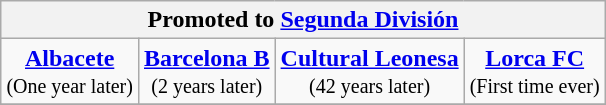<table class="wikitable" style="text-align: center; margin: 0.5em auto;">
<tr>
<th colspan="4">Promoted to <a href='#'>Segunda División</a></th>
</tr>
<tr>
<td><strong><a href='#'>Albacete</a></strong><br><small>(One year later)</small></td>
<td><strong><a href='#'>Barcelona B</a></strong><br><small>(2 years later)</small></td>
<td><strong><a href='#'>Cultural Leonesa</a></strong><br><small>(42 years later)</small></td>
<td><strong><a href='#'>Lorca FC</a></strong><br><small>(First time ever)</small></td>
</tr>
<tr>
</tr>
</table>
